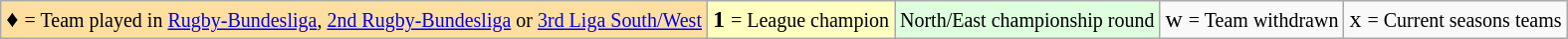<table class="wikitable" align="center">
<tr>
<td bgcolor="#ffdf9f"><strong>♦</strong> <small>= Team played in <a href='#'>Rugby-Bundesliga</a>, <a href='#'>2nd Rugby-Bundesliga</a> or <a href='#'>3rd Liga South/West</a></small></td>
<td bgcolor="#ffffbf"><strong>1</strong> <small>= League champion</small></td>
<td bgcolor="#ddffdd"><small>North/East championship round</small></td>
<td>w <small>= Team withdrawn</small></td>
<td>x <small>= Current seasons teams</small></td>
</tr>
</table>
